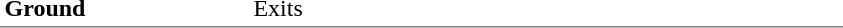<table table border=0 cellspacing=0 cellpadding=3>
<tr>
<td style="border-bottom:solid 1px gray;" width=50 rowspan=10 valign=top><strong>Ground</strong></td>
</tr>
<tr>
<td style="border-bottom:solid 1px gray;" width=100 rowspan=2 valign=top></td>
<td style="border-bottom:solid 1px gray;" width=390 rowspan=2 valign=top>Exits</td>
</tr>
</table>
